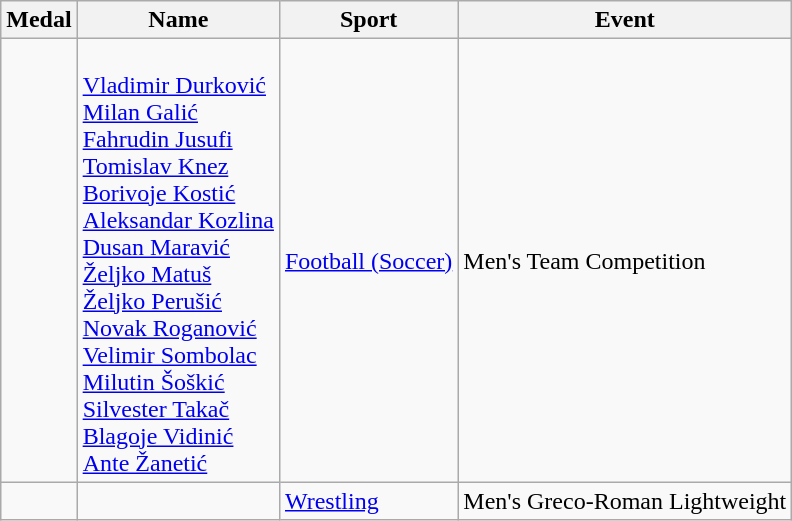<table class="wikitable sortable">
<tr>
<th>Medal</th>
<th>Name</th>
<th>Sport</th>
<th>Event</th>
</tr>
<tr>
<td></td>
<td> <br><a href='#'>Vladimir Durković</a> <br><a href='#'>Milan Galić</a> <br><a href='#'>Fahrudin Jusufi</a> <br><a href='#'>Tomislav Knez</a> <br><a href='#'>Borivoje Kostić</a> <br><a href='#'>Aleksandar Kozlina</a> <br><a href='#'>Dusan Maravić</a> <br><a href='#'>Željko Matuš</a> <br><a href='#'>Željko Perušić</a> <br><a href='#'>Novak Roganović</a> <br><a href='#'>Velimir Sombolac</a> <br><a href='#'>Milutin Šoškić</a> <br><a href='#'>Silvester Takač</a> <br><a href='#'>Blagoje Vidinić</a> <br><a href='#'>Ante Žanetić</a></td>
<td><a href='#'>Football (Soccer)</a></td>
<td>Men's Team Competition</td>
</tr>
<tr>
<td></td>
<td></td>
<td><a href='#'>Wrestling</a></td>
<td>Men's Greco-Roman Lightweight</td>
</tr>
</table>
